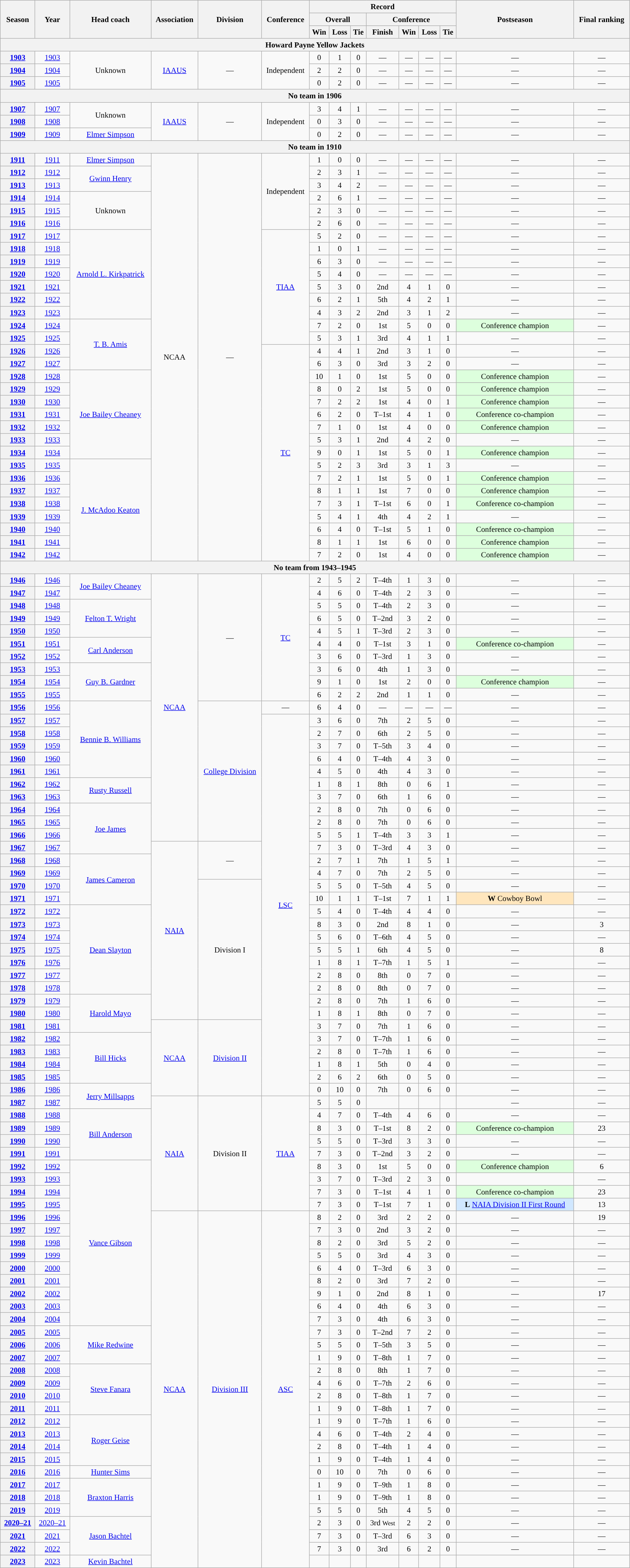<table class="wikitable" style="font-size: 95%; width:98%;text-align:center;">
<tr>
<th rowspan="3">Season</th>
<th rowspan="3">Year</th>
<th rowspan="3">Head coach</th>
<th rowspan="3">Association</th>
<th rowspan="3">Division</th>
<th rowspan="3">Conference</th>
<th colspan="7">Record</th>
<th rowspan="3">Postseason</th>
<th rowspan="3">Final ranking</th>
</tr>
<tr>
<th colspan="3">Overall</th>
<th colspan="4">Conference</th>
</tr>
<tr>
<th>Win</th>
<th>Loss</th>
<th>Tie</th>
<th>Finish</th>
<th>Win</th>
<th>Loss</th>
<th>Tie</th>
</tr>
<tr>
<th colspan="15">Howard Payne Yellow Jackets</th>
</tr>
<tr>
<th><a href='#'>1903</a></th>
<td><a href='#'>1903</a></td>
<td rowspan="3">Unknown</td>
<td rowspan="3"><a href='#'>IAAUS</a></td>
<td rowspan="3">—</td>
<td rowspan="3">Independent</td>
<td>0</td>
<td>1</td>
<td>0</td>
<td>—</td>
<td>—</td>
<td>—</td>
<td>—</td>
<td>—</td>
<td>—</td>
</tr>
<tr>
<th><a href='#'>1904</a></th>
<td><a href='#'>1904</a></td>
<td>2</td>
<td>2</td>
<td>0</td>
<td>—</td>
<td>—</td>
<td>—</td>
<td>—</td>
<td>—</td>
<td>—</td>
</tr>
<tr>
<th><a href='#'>1905</a></th>
<td><a href='#'>1905</a></td>
<td>0</td>
<td>2</td>
<td>0</td>
<td>—</td>
<td>—</td>
<td>—</td>
<td>—</td>
<td>—</td>
<td>—</td>
</tr>
<tr>
<th colspan="15">No team in 1906</th>
</tr>
<tr>
<th><a href='#'>1907</a></th>
<td><a href='#'>1907</a></td>
<td rowspan="2">Unknown</td>
<td rowspan="3"><a href='#'>IAAUS</a></td>
<td rowspan="3">—</td>
<td rowspan="3">Independent</td>
<td>3</td>
<td>4</td>
<td>1</td>
<td>—</td>
<td>—</td>
<td>—</td>
<td>—</td>
<td>—</td>
<td>—</td>
</tr>
<tr>
<th><a href='#'>1908</a></th>
<td><a href='#'>1908</a></td>
<td>0</td>
<td>3</td>
<td>0</td>
<td>—</td>
<td>—</td>
<td>—</td>
<td>—</td>
<td>—</td>
<td>—</td>
</tr>
<tr>
<th><a href='#'>1909</a></th>
<td><a href='#'>1909</a></td>
<td><a href='#'>Elmer Simpson</a></td>
<td>0</td>
<td>2</td>
<td>0</td>
<td>—</td>
<td>—</td>
<td>—</td>
<td>—</td>
<td>—</td>
<td>—</td>
</tr>
<tr>
<th colspan="15">No team in 1910</th>
</tr>
<tr>
<th><a href='#'>1911</a></th>
<td><a href='#'>1911</a></td>
<td><a href='#'>Elmer Simpson</a></td>
<td rowspan="32">NCAA</td>
<td rowspan="32">—</td>
<td rowspan="6">Independent</td>
<td>1</td>
<td>0</td>
<td>0</td>
<td>—</td>
<td>—</td>
<td>—</td>
<td>—</td>
<td>—</td>
<td>—</td>
</tr>
<tr>
<th><a href='#'>1912</a></th>
<td><a href='#'>1912</a></td>
<td rowspan="2"><a href='#'>Gwinn Henry</a></td>
<td>2</td>
<td>3</td>
<td>1</td>
<td>—</td>
<td>—</td>
<td>—</td>
<td>—</td>
<td>—</td>
<td>—</td>
</tr>
<tr>
<th><a href='#'>1913</a></th>
<td><a href='#'>1913</a></td>
<td>3</td>
<td>4</td>
<td>2</td>
<td>—</td>
<td>—</td>
<td>—</td>
<td>—</td>
<td>—</td>
<td>—</td>
</tr>
<tr>
<th><a href='#'>1914</a></th>
<td><a href='#'>1914</a></td>
<td rowspan="3">Unknown</td>
<td>2</td>
<td>6</td>
<td>1</td>
<td>—</td>
<td>—</td>
<td>—</td>
<td>—</td>
<td>—</td>
<td>—</td>
</tr>
<tr>
<th><a href='#'>1915</a></th>
<td><a href='#'>1915</a></td>
<td>2</td>
<td>3</td>
<td>0</td>
<td>—</td>
<td>—</td>
<td>—</td>
<td>—</td>
<td>—</td>
<td>—</td>
</tr>
<tr>
<th><a href='#'>1916</a></th>
<td><a href='#'>1916</a></td>
<td>2</td>
<td>6</td>
<td>0</td>
<td>—</td>
<td>—</td>
<td>—</td>
<td>—</td>
<td>—</td>
<td>—</td>
</tr>
<tr>
<th><a href='#'>1917</a></th>
<td><a href='#'>1917</a></td>
<td rowspan="7"><a href='#'>Arnold L. Kirkpatrick</a></td>
<td rowspan="9"><a href='#'>TIAA</a></td>
<td>5</td>
<td>2</td>
<td>0</td>
<td>—</td>
<td>—</td>
<td>—</td>
<td>—</td>
<td>—</td>
<td>—</td>
</tr>
<tr>
<th><a href='#'>1918</a></th>
<td><a href='#'>1918</a></td>
<td>1</td>
<td>0</td>
<td>1</td>
<td>—</td>
<td>—</td>
<td>—</td>
<td>—</td>
<td>—</td>
<td>—</td>
</tr>
<tr>
<th><a href='#'>1919</a></th>
<td><a href='#'>1919</a></td>
<td>6</td>
<td>3</td>
<td>0</td>
<td>—</td>
<td>—</td>
<td>—</td>
<td>—</td>
<td>—</td>
<td>—</td>
</tr>
<tr>
<th><a href='#'>1920</a></th>
<td><a href='#'>1920</a></td>
<td>5</td>
<td>4</td>
<td>0</td>
<td>—</td>
<td>—</td>
<td>—</td>
<td>—</td>
<td>—</td>
<td>—</td>
</tr>
<tr>
<th><a href='#'>1921</a></th>
<td><a href='#'>1921</a></td>
<td>5</td>
<td>3</td>
<td>0</td>
<td>2nd</td>
<td>4</td>
<td>1</td>
<td>0</td>
<td>—</td>
<td>—</td>
</tr>
<tr>
<th><a href='#'>1922</a></th>
<td><a href='#'>1922</a></td>
<td>6</td>
<td>2</td>
<td>1</td>
<td>5th</td>
<td>4</td>
<td>2</td>
<td>1</td>
<td>—</td>
<td>—</td>
</tr>
<tr>
<th><a href='#'>1923</a></th>
<td><a href='#'>1923</a></td>
<td>4</td>
<td>3</td>
<td>2</td>
<td>2nd</td>
<td>3</td>
<td>1</td>
<td>2</td>
<td>—</td>
<td>—</td>
</tr>
<tr>
<th><a href='#'>1924</a></th>
<td><a href='#'>1924</a></td>
<td rowspan="4"><a href='#'>T. B. Amis</a></td>
<td>7</td>
<td>2</td>
<td>0</td>
<td>1st</td>
<td>5</td>
<td>0</td>
<td>0</td>
<td bgcolor="#ddffdd">Conference champion</td>
<td>—</td>
</tr>
<tr>
<th><a href='#'>1925</a></th>
<td><a href='#'>1925</a></td>
<td>5</td>
<td>3</td>
<td>1</td>
<td>3rd</td>
<td>4</td>
<td>1</td>
<td>1</td>
<td>—</td>
<td>—</td>
</tr>
<tr>
<th><a href='#'>1926</a></th>
<td><a href='#'>1926</a></td>
<td rowspan="17"><a href='#'>TC</a></td>
<td>4</td>
<td>4</td>
<td>1</td>
<td>2nd</td>
<td>3</td>
<td>1</td>
<td>0</td>
<td>—</td>
<td>—</td>
</tr>
<tr>
<th><a href='#'>1927</a></th>
<td><a href='#'>1927</a></td>
<td>6</td>
<td>3</td>
<td>0</td>
<td>3rd</td>
<td>3</td>
<td>2</td>
<td>0</td>
<td>—</td>
<td>—</td>
</tr>
<tr>
<th><a href='#'>1928</a></th>
<td><a href='#'>1928</a></td>
<td rowspan="7"><a href='#'>Joe Bailey Cheaney</a></td>
<td>10</td>
<td>1</td>
<td>0</td>
<td>1st</td>
<td>5</td>
<td>0</td>
<td>0</td>
<td bgcolor="#ddffdd">Conference champion</td>
<td>—</td>
</tr>
<tr>
<th><a href='#'>1929</a></th>
<td><a href='#'>1929</a></td>
<td>8</td>
<td>0</td>
<td>2</td>
<td>1st</td>
<td>5</td>
<td>0</td>
<td>0</td>
<td bgcolor="#ddffdd">Conference champion</td>
<td>—</td>
</tr>
<tr>
<th><a href='#'>1930</a></th>
<td><a href='#'>1930</a></td>
<td>7</td>
<td>2</td>
<td>2</td>
<td>1st</td>
<td>4</td>
<td>0</td>
<td>1</td>
<td bgcolor="#ddffdd">Conference champion</td>
<td>—</td>
</tr>
<tr>
<th><a href='#'>1931</a></th>
<td><a href='#'>1931</a></td>
<td>6</td>
<td>2</td>
<td>0</td>
<td>T–1st</td>
<td>4</td>
<td>1</td>
<td>0</td>
<td bgcolor="#ddffdd">Conference co-champion</td>
<td>—</td>
</tr>
<tr>
<th><a href='#'>1932</a></th>
<td><a href='#'>1932</a></td>
<td>7</td>
<td>1</td>
<td>0</td>
<td>1st</td>
<td>4</td>
<td>0</td>
<td>0</td>
<td bgcolor="#ddffdd">Conference champion</td>
<td>—</td>
</tr>
<tr>
<th><a href='#'>1933</a></th>
<td><a href='#'>1933</a></td>
<td>5</td>
<td>3</td>
<td>1</td>
<td>2nd</td>
<td>4</td>
<td>2</td>
<td>0</td>
<td>—</td>
<td>—</td>
</tr>
<tr>
<th><a href='#'>1934</a></th>
<td><a href='#'>1934</a></td>
<td>9</td>
<td>0</td>
<td>1</td>
<td>1st</td>
<td>5</td>
<td>0</td>
<td>1</td>
<td bgcolor="#ddffdd">Conference champion</td>
<td>—</td>
</tr>
<tr>
<th><a href='#'>1935</a></th>
<td><a href='#'>1935</a></td>
<td rowspan="8"><a href='#'>J. McAdoo Keaton</a></td>
<td>5</td>
<td>2</td>
<td>3</td>
<td>3rd</td>
<td>3</td>
<td>1</td>
<td>3</td>
<td>—</td>
<td>—</td>
</tr>
<tr>
<th><a href='#'>1936</a></th>
<td><a href='#'>1936</a></td>
<td>7</td>
<td>2</td>
<td>1</td>
<td>1st</td>
<td>5</td>
<td>0</td>
<td>1</td>
<td bgcolor="#ddffdd">Conference champion</td>
<td>—</td>
</tr>
<tr>
<th><a href='#'>1937</a></th>
<td><a href='#'>1937</a></td>
<td>8</td>
<td>1</td>
<td>1</td>
<td>1st</td>
<td>7</td>
<td>0</td>
<td>0</td>
<td bgcolor="#ddffdd">Conference champion</td>
<td>—</td>
</tr>
<tr>
<th><a href='#'>1938</a></th>
<td><a href='#'>1938</a></td>
<td>7</td>
<td>3</td>
<td>1</td>
<td>T–1st</td>
<td>6</td>
<td>0</td>
<td>1</td>
<td bgcolor="#ddffdd">Conference co-champion</td>
<td>—</td>
</tr>
<tr>
<th><a href='#'>1939</a></th>
<td><a href='#'>1939</a></td>
<td>5</td>
<td>4</td>
<td>1</td>
<td>4th</td>
<td>4</td>
<td>2</td>
<td>1</td>
<td>—</td>
<td>—</td>
</tr>
<tr>
<th><a href='#'>1940</a></th>
<td><a href='#'>1940</a></td>
<td>6</td>
<td>4</td>
<td>0</td>
<td>T–1st</td>
<td>5</td>
<td>1</td>
<td>0</td>
<td bgcolor="#ddffdd">Conference co-champion</td>
<td>—</td>
</tr>
<tr>
<th><a href='#'>1941</a></th>
<td><a href='#'>1941</a></td>
<td>8</td>
<td>1</td>
<td>1</td>
<td>1st</td>
<td>6</td>
<td>0</td>
<td>0</td>
<td bgcolor="#ddffdd">Conference champion</td>
<td>—</td>
</tr>
<tr>
<th><a href='#'>1942</a></th>
<td><a href='#'>1942</a></td>
<td>7</td>
<td>2</td>
<td>0</td>
<td>1st</td>
<td>4</td>
<td>0</td>
<td>0</td>
<td bgcolor="#ddffdd">Conference champion</td>
<td>—</td>
</tr>
<tr>
<th colspan="15">No team from 1943–1945</th>
</tr>
<tr>
<th><a href='#'>1946</a></th>
<td><a href='#'>1946</a></td>
<td rowspan="2"><a href='#'>Joe Bailey Cheaney</a></td>
<td rowspan="21"><a href='#'>NCAA</a></td>
<td rowspan="10">—</td>
<td rowspan="10"><a href='#'>TC</a></td>
<td>2</td>
<td>5</td>
<td>2</td>
<td>T–4th</td>
<td>1</td>
<td>3</td>
<td>0</td>
<td>—</td>
<td>—</td>
</tr>
<tr>
<th><a href='#'>1947</a></th>
<td><a href='#'>1947</a></td>
<td>4</td>
<td>6</td>
<td>0</td>
<td>T–4th</td>
<td>2</td>
<td>3</td>
<td>0</td>
<td>—</td>
<td>—</td>
</tr>
<tr>
<th><a href='#'>1948</a></th>
<td><a href='#'>1948</a></td>
<td rowspan="3"><a href='#'>Felton T. Wright</a></td>
<td>5</td>
<td>5</td>
<td>0</td>
<td>T–4th</td>
<td>2</td>
<td>3</td>
<td>0</td>
<td>—</td>
<td>—</td>
</tr>
<tr>
<th><a href='#'>1949</a></th>
<td><a href='#'>1949</a></td>
<td>6</td>
<td>5</td>
<td>0</td>
<td>T–2nd</td>
<td>3</td>
<td>2</td>
<td>0</td>
<td>—</td>
<td>—</td>
</tr>
<tr>
<th><a href='#'>1950</a></th>
<td><a href='#'>1950</a></td>
<td>4</td>
<td>5</td>
<td>1</td>
<td>T–3rd</td>
<td>2</td>
<td>3</td>
<td>0</td>
<td>—</td>
<td>—</td>
</tr>
<tr>
<th><a href='#'>1951</a></th>
<td><a href='#'>1951</a></td>
<td rowspan="2"><a href='#'>Carl Anderson</a></td>
<td>4</td>
<td>4</td>
<td>0</td>
<td>T–1st</td>
<td>3</td>
<td>1</td>
<td>0</td>
<td bgcolor="#ddffdd">Conference co-champion</td>
<td>—</td>
</tr>
<tr>
<th><a href='#'>1952</a></th>
<td><a href='#'>1952</a></td>
<td>3</td>
<td>6</td>
<td>0</td>
<td>T–3rd</td>
<td>1</td>
<td>3</td>
<td>0</td>
<td>—</td>
<td>—</td>
</tr>
<tr>
<th><a href='#'>1953</a></th>
<td><a href='#'>1953</a></td>
<td rowspan="3"><a href='#'>Guy B. Gardner</a></td>
<td>3</td>
<td>6</td>
<td>0</td>
<td>4th</td>
<td>1</td>
<td>3</td>
<td>0</td>
<td>—</td>
<td>—</td>
</tr>
<tr>
<th><a href='#'>1954</a></th>
<td><a href='#'>1954</a></td>
<td>9</td>
<td>1</td>
<td>0</td>
<td>1st</td>
<td>2</td>
<td>0</td>
<td>0</td>
<td bgcolor="#ddffdd">Conference champion</td>
<td>—</td>
</tr>
<tr>
<th><a href='#'>1955</a></th>
<td><a href='#'>1955</a></td>
<td>6</td>
<td>2</td>
<td>2</td>
<td>2nd</td>
<td>1</td>
<td>1</td>
<td>0</td>
<td>—</td>
<td>—</td>
</tr>
<tr>
<th><a href='#'>1956</a></th>
<td><a href='#'>1956</a></td>
<td rowspan="6"><a href='#'>Bennie B. Williams</a></td>
<td rowspan="11"><a href='#'>College Division</a></td>
<td>—</td>
<td>6</td>
<td>4</td>
<td>0</td>
<td>—</td>
<td>—</td>
<td>—</td>
<td>—</td>
<td>—</td>
<td>—</td>
</tr>
<tr>
<th><a href='#'>1957</a></th>
<td><a href='#'>1957</a></td>
<td rowspan="30"><a href='#'>LSC</a></td>
<td>3</td>
<td>6</td>
<td>0</td>
<td>7th</td>
<td>2</td>
<td>5</td>
<td>0</td>
<td>—</td>
<td>—</td>
</tr>
<tr>
<th><a href='#'>1958</a></th>
<td><a href='#'>1958</a></td>
<td>2</td>
<td>7</td>
<td>0</td>
<td>6th</td>
<td>2</td>
<td>5</td>
<td>0</td>
<td>—</td>
<td>—</td>
</tr>
<tr>
<th><a href='#'>1959</a></th>
<td><a href='#'>1959</a></td>
<td>3</td>
<td>7</td>
<td>0</td>
<td>T–5th</td>
<td>3</td>
<td>4</td>
<td>0</td>
<td>—</td>
<td>—</td>
</tr>
<tr>
<th><a href='#'>1960</a></th>
<td><a href='#'>1960</a></td>
<td>6</td>
<td>4</td>
<td>0</td>
<td>T–4th</td>
<td>4</td>
<td>3</td>
<td>0</td>
<td>—</td>
<td>—</td>
</tr>
<tr>
<th><a href='#'>1961</a></th>
<td><a href='#'>1961</a></td>
<td>4</td>
<td>5</td>
<td>0</td>
<td>4th</td>
<td>4</td>
<td>3</td>
<td>0</td>
<td>—</td>
<td>—</td>
</tr>
<tr>
<th><a href='#'>1962</a></th>
<td><a href='#'>1962</a></td>
<td rowspan="2"><a href='#'>Rusty Russell</a></td>
<td>1</td>
<td>8</td>
<td>1</td>
<td>8th</td>
<td>0</td>
<td>6</td>
<td>1</td>
<td>—</td>
<td>—</td>
</tr>
<tr>
<th><a href='#'>1963</a></th>
<td><a href='#'>1963</a></td>
<td>3</td>
<td>7</td>
<td>0</td>
<td>6th</td>
<td>1</td>
<td>6</td>
<td>0</td>
<td>—</td>
<td>—</td>
</tr>
<tr>
<th><a href='#'>1964</a></th>
<td><a href='#'>1964</a></td>
<td rowspan="4"><a href='#'>Joe James</a></td>
<td>2</td>
<td>8</td>
<td>0</td>
<td>7th</td>
<td>0</td>
<td>6</td>
<td>0</td>
<td>—</td>
<td>—</td>
</tr>
<tr>
<th><a href='#'>1965</a></th>
<td><a href='#'>1965</a></td>
<td>2</td>
<td>8</td>
<td>0</td>
<td>7th</td>
<td>0</td>
<td>6</td>
<td>0</td>
<td>—</td>
<td>—</td>
</tr>
<tr>
<th><a href='#'>1966</a></th>
<td><a href='#'>1966</a></td>
<td>5</td>
<td>5</td>
<td>1</td>
<td>T–4th</td>
<td>3</td>
<td>3</td>
<td>1</td>
<td>—</td>
<td>—</td>
</tr>
<tr>
<th><a href='#'>1967</a></th>
<td><a href='#'>1967</a></td>
<td rowspan="14"><a href='#'>NAIA</a></td>
<td rowspan="3">—</td>
<td>7</td>
<td>3</td>
<td>0</td>
<td>T–3rd</td>
<td>4</td>
<td>3</td>
<td>0</td>
<td>—</td>
<td>—</td>
</tr>
<tr>
<th><a href='#'>1968</a></th>
<td><a href='#'>1968</a></td>
<td rowspan="4"><a href='#'>James Cameron</a></td>
<td>2</td>
<td>7</td>
<td>1</td>
<td>7th</td>
<td>1</td>
<td>5</td>
<td>1</td>
<td>—</td>
<td>—</td>
</tr>
<tr>
<th><a href='#'>1969</a></th>
<td><a href='#'>1969</a></td>
<td>4</td>
<td>7</td>
<td>0</td>
<td>7th</td>
<td>2</td>
<td>5</td>
<td>0</td>
<td>—</td>
<td>—</td>
</tr>
<tr>
<th><a href='#'>1970</a></th>
<td><a href='#'>1970</a></td>
<td rowspan="11">Division I</td>
<td>5</td>
<td>5</td>
<td>0</td>
<td>T–5th</td>
<td>4</td>
<td>5</td>
<td>0</td>
<td>—</td>
<td>—</td>
</tr>
<tr>
<th><a href='#'>1971</a></th>
<td><a href='#'>1971</a></td>
<td>10</td>
<td>1</td>
<td>1</td>
<td>T–1st</td>
<td>7</td>
<td>1</td>
<td>1</td>
<td bgcolor="#ffe6bd"><strong>W</strong> Cowboy Bowl</td>
<td>—</td>
</tr>
<tr>
<th><a href='#'>1972</a></th>
<td><a href='#'>1972</a></td>
<td rowspan="7"><a href='#'>Dean Slayton</a></td>
<td>5</td>
<td>4</td>
<td>0</td>
<td>T–4th</td>
<td>4</td>
<td>4</td>
<td>0</td>
<td>—</td>
<td>—</td>
</tr>
<tr>
<th><a href='#'>1973</a></th>
<td><a href='#'>1973</a></td>
<td>8</td>
<td>3</td>
<td>0</td>
<td>2nd</td>
<td>8</td>
<td>1</td>
<td>0</td>
<td>—</td>
<td>3</td>
</tr>
<tr>
<th><a href='#'>1974</a></th>
<td><a href='#'>1974</a></td>
<td>5</td>
<td>6</td>
<td>0</td>
<td>T–6th</td>
<td>4</td>
<td>5</td>
<td>0</td>
<td>—</td>
<td>—</td>
</tr>
<tr>
<th><a href='#'>1975</a></th>
<td><a href='#'>1975</a></td>
<td>5</td>
<td>5</td>
<td>1</td>
<td>6th</td>
<td>4</td>
<td>5</td>
<td>0</td>
<td>—</td>
<td>8</td>
</tr>
<tr>
<th><a href='#'>1976</a></th>
<td><a href='#'>1976</a></td>
<td>1</td>
<td>8</td>
<td>1</td>
<td>T–7th</td>
<td>1</td>
<td>5</td>
<td>1</td>
<td>—</td>
<td>—</td>
</tr>
<tr>
<th><a href='#'>1977</a></th>
<td><a href='#'>1977</a></td>
<td>2</td>
<td>8</td>
<td>0</td>
<td>8th</td>
<td>0</td>
<td>7</td>
<td>0</td>
<td>—</td>
<td>—</td>
</tr>
<tr>
<th><a href='#'>1978</a></th>
<td><a href='#'>1978</a></td>
<td>2</td>
<td>8</td>
<td>0</td>
<td>8th</td>
<td>0</td>
<td>7</td>
<td>0</td>
<td>—</td>
<td>—</td>
</tr>
<tr>
<th><a href='#'>1979</a></th>
<td><a href='#'>1979</a></td>
<td rowspan="3"><a href='#'>Harold Mayo</a></td>
<td>2</td>
<td>8</td>
<td>0</td>
<td>7th</td>
<td>1</td>
<td>6</td>
<td>0</td>
<td>—</td>
<td>—</td>
</tr>
<tr>
<th><a href='#'>1980</a></th>
<td><a href='#'>1980</a></td>
<td>1</td>
<td>8</td>
<td>1</td>
<td>8th</td>
<td>0</td>
<td>7</td>
<td>0</td>
<td>—</td>
<td>—</td>
</tr>
<tr>
<th><a href='#'>1981</a></th>
<td><a href='#'>1981</a></td>
<td rowspan="6"><a href='#'>NCAA</a></td>
<td rowspan="6"><a href='#'>Division II</a></td>
<td>3</td>
<td>7</td>
<td>0</td>
<td>7th</td>
<td>1</td>
<td>6</td>
<td>0</td>
<td>—</td>
<td>—</td>
</tr>
<tr>
<th><a href='#'>1982</a></th>
<td><a href='#'>1982</a></td>
<td rowspan="4"><a href='#'>Bill Hicks</a></td>
<td>3</td>
<td>7</td>
<td>0</td>
<td>T–7th</td>
<td>1</td>
<td>6</td>
<td>0</td>
<td>—</td>
<td>—</td>
</tr>
<tr>
<th><a href='#'>1983</a></th>
<td><a href='#'>1983</a></td>
<td>2</td>
<td>8</td>
<td>0</td>
<td>T–7th</td>
<td>1</td>
<td>6</td>
<td>0</td>
<td>—</td>
<td>—</td>
</tr>
<tr>
<th><a href='#'>1984</a></th>
<td><a href='#'>1984</a></td>
<td>1</td>
<td>8</td>
<td>1</td>
<td>5th</td>
<td>0</td>
<td>4</td>
<td>0</td>
<td>—</td>
<td>—</td>
</tr>
<tr>
<th><a href='#'>1985</a></th>
<td><a href='#'>1985</a></td>
<td>2</td>
<td>6</td>
<td>2</td>
<td>6th</td>
<td>0</td>
<td>5</td>
<td>0</td>
<td>—</td>
<td>—</td>
</tr>
<tr>
<th><a href='#'>1986</a></th>
<td><a href='#'>1986</a></td>
<td rowspan="2"><a href='#'>Jerry Millsapps</a></td>
<td>0</td>
<td>10</td>
<td>0</td>
<td>7th</td>
<td>0</td>
<td>6</td>
<td>0</td>
<td>—</td>
<td>—</td>
</tr>
<tr>
<th><a href='#'>1987</a></th>
<td><a href='#'>1987</a></td>
<td rowspan="9"><a href='#'>NAIA</a></td>
<td rowspan="9">Division II</td>
<td rowspan="9"><a href='#'>TIAA</a></td>
<td>5</td>
<td>5</td>
<td>0</td>
<td></td>
<td></td>
<td></td>
<td></td>
<td>—</td>
<td>—</td>
</tr>
<tr>
<th><a href='#'>1988</a></th>
<td><a href='#'>1988</a></td>
<td rowspan="4"><a href='#'>Bill Anderson</a></td>
<td>4</td>
<td>7</td>
<td>0</td>
<td>T–4th</td>
<td>4</td>
<td>6</td>
<td>0</td>
<td>—</td>
<td>—</td>
</tr>
<tr>
<th><a href='#'>1989</a></th>
<td><a href='#'>1989</a></td>
<td>8</td>
<td>3</td>
<td>0</td>
<td>T–1st</td>
<td>8</td>
<td>2</td>
<td>0</td>
<td bgcolor="#ddffdd">Conference co-champion</td>
<td>23</td>
</tr>
<tr>
<th><a href='#'>1990</a></th>
<td><a href='#'>1990</a></td>
<td>5</td>
<td>5</td>
<td>0</td>
<td>T–3rd</td>
<td>3</td>
<td>3</td>
<td>0</td>
<td>—</td>
<td>—</td>
</tr>
<tr>
<th><a href='#'>1991</a></th>
<td><a href='#'>1991</a></td>
<td>7</td>
<td>3</td>
<td>0</td>
<td>T–2nd</td>
<td>3</td>
<td>2</td>
<td>0</td>
<td>—</td>
<td>—</td>
</tr>
<tr>
<th><a href='#'>1992</a></th>
<td><a href='#'>1992</a></td>
<td rowspan="13"><a href='#'>Vance Gibson</a></td>
<td>8</td>
<td>3</td>
<td>0</td>
<td>1st</td>
<td>5</td>
<td>0</td>
<td>0</td>
<td bgcolor="#ddffdd">Conference champion</td>
<td>6</td>
</tr>
<tr>
<th><a href='#'>1993</a></th>
<td><a href='#'>1993</a></td>
<td>3</td>
<td>7</td>
<td>0</td>
<td>T–3rd</td>
<td>2</td>
<td>3</td>
<td>0</td>
<td></td>
<td>—</td>
</tr>
<tr>
<th><a href='#'>1994</a></th>
<td><a href='#'>1994</a></td>
<td>7</td>
<td>3</td>
<td>0</td>
<td>T–1st</td>
<td>4</td>
<td>1</td>
<td>0</td>
<td bgcolor="#ddffdd">Conference co-champion</td>
<td>23</td>
</tr>
<tr>
<th><a href='#'>1995</a></th>
<td><a href='#'>1995</a></td>
<td>7</td>
<td>3</td>
<td>0</td>
<td>T–1st</td>
<td>7</td>
<td>1</td>
<td>0</td>
<td bgcolor="#d0e7ff"><strong>L</strong> <a href='#'>NAIA Division II First Round</a></td>
<td>13</td>
</tr>
<tr>
<th><a href='#'>1996</a></th>
<td><a href='#'>1996</a></td>
<td rowspan="28"><a href='#'>NCAA</a></td>
<td rowspan="28"><a href='#'>Division III</a></td>
<td rowspan="28"><a href='#'>ASC</a></td>
<td>8</td>
<td>2</td>
<td>0</td>
<td>3rd</td>
<td>2</td>
<td>2</td>
<td>0</td>
<td>—</td>
<td>19</td>
</tr>
<tr>
<th><a href='#'>1997</a></th>
<td><a href='#'>1997</a></td>
<td>7</td>
<td>3</td>
<td>0</td>
<td>2nd</td>
<td>3</td>
<td>2</td>
<td>0</td>
<td>—</td>
<td>—</td>
</tr>
<tr>
<th><a href='#'>1998</a></th>
<td><a href='#'>1998</a></td>
<td>8</td>
<td>2</td>
<td>0</td>
<td>3rd</td>
<td>5</td>
<td>2</td>
<td>0</td>
<td>—</td>
<td>—</td>
</tr>
<tr>
<th><a href='#'>1999</a></th>
<td><a href='#'>1999</a></td>
<td>5</td>
<td>5</td>
<td>0</td>
<td>3rd</td>
<td>4</td>
<td>3</td>
<td>0</td>
<td>—</td>
<td>—</td>
</tr>
<tr>
<th><a href='#'>2000</a></th>
<td><a href='#'>2000</a></td>
<td>6</td>
<td>4</td>
<td>0</td>
<td>T–3rd</td>
<td>6</td>
<td>3</td>
<td>0</td>
<td>—</td>
<td>—</td>
</tr>
<tr>
<th><a href='#'>2001</a></th>
<td><a href='#'>2001</a></td>
<td>8</td>
<td>2</td>
<td>0</td>
<td>3rd</td>
<td>7</td>
<td>2</td>
<td>0</td>
<td>—</td>
<td>—</td>
</tr>
<tr>
<th><a href='#'>2002</a></th>
<td><a href='#'>2002</a></td>
<td>9</td>
<td>1</td>
<td>0</td>
<td>2nd</td>
<td>8</td>
<td>1</td>
<td>0</td>
<td>—</td>
<td>17</td>
</tr>
<tr>
<th><a href='#'>2003</a></th>
<td><a href='#'>2003</a></td>
<td>6</td>
<td>4</td>
<td>0</td>
<td>4th</td>
<td>6</td>
<td>3</td>
<td>0</td>
<td>—</td>
<td>—</td>
</tr>
<tr>
<th><a href='#'>2004</a></th>
<td><a href='#'>2004</a></td>
<td>7</td>
<td>3</td>
<td>0</td>
<td>4th</td>
<td>6</td>
<td>3</td>
<td>0</td>
<td>—</td>
<td>—</td>
</tr>
<tr>
<th><a href='#'>2005</a></th>
<td><a href='#'>2005</a></td>
<td rowspan="3"><a href='#'>Mike Redwine</a></td>
<td>7</td>
<td>3</td>
<td>0</td>
<td>T–2nd</td>
<td>7</td>
<td>2</td>
<td>0</td>
<td>—</td>
<td>—</td>
</tr>
<tr>
<th><a href='#'>2006</a></th>
<td><a href='#'>2006</a></td>
<td>5</td>
<td>5</td>
<td>0</td>
<td>T–5th</td>
<td>3</td>
<td>5</td>
<td>0</td>
<td>—</td>
<td>—</td>
</tr>
<tr>
<th><a href='#'>2007</a></th>
<td><a href='#'>2007</a></td>
<td>1</td>
<td>9</td>
<td>0</td>
<td>T–8th</td>
<td>1</td>
<td>7</td>
<td>0</td>
<td>—</td>
<td>—</td>
</tr>
<tr>
<th><a href='#'>2008</a></th>
<td><a href='#'>2008</a></td>
<td rowspan="4"><a href='#'>Steve Fanara</a></td>
<td>2</td>
<td>8</td>
<td>0</td>
<td>8th</td>
<td>1</td>
<td>7</td>
<td>0</td>
<td>—</td>
<td>—</td>
</tr>
<tr>
<th><a href='#'>2009</a></th>
<td><a href='#'>2009</a></td>
<td>4</td>
<td>6</td>
<td>0</td>
<td>T–7th</td>
<td>2</td>
<td>6</td>
<td>0</td>
<td>—</td>
<td>—</td>
</tr>
<tr>
<th><a href='#'>2010</a></th>
<td><a href='#'>2010</a></td>
<td>2</td>
<td>8</td>
<td>0</td>
<td>T–8th</td>
<td>1</td>
<td>7</td>
<td>0</td>
<td>—</td>
<td>—</td>
</tr>
<tr>
<th><a href='#'>2011</a></th>
<td><a href='#'>2011</a></td>
<td>1</td>
<td>9</td>
<td>0</td>
<td>T–8th</td>
<td>1</td>
<td>7</td>
<td>0</td>
<td>—</td>
<td>—</td>
</tr>
<tr>
<th><a href='#'>2012</a></th>
<td><a href='#'>2012</a></td>
<td rowspan="4"><a href='#'>Roger Geise</a></td>
<td>1</td>
<td>9</td>
<td>0</td>
<td>T–7th</td>
<td>1</td>
<td>6</td>
<td>0</td>
<td>—</td>
<td>—</td>
</tr>
<tr>
<th><a href='#'>2013</a></th>
<td><a href='#'>2013</a></td>
<td>4</td>
<td>6</td>
<td>0</td>
<td>T–4th</td>
<td>2</td>
<td>4</td>
<td>0</td>
<td>—</td>
<td>—</td>
</tr>
<tr>
<th><a href='#'>2014</a></th>
<td><a href='#'>2014</a></td>
<td>2</td>
<td>8</td>
<td>0</td>
<td>T–4th</td>
<td>1</td>
<td>4</td>
<td>0</td>
<td>—</td>
<td>—</td>
</tr>
<tr>
<th><a href='#'>2015</a></th>
<td><a href='#'>2015</a></td>
<td>1</td>
<td>9</td>
<td>0</td>
<td>T–4th</td>
<td>1</td>
<td>4</td>
<td>0</td>
<td>—</td>
<td>—</td>
</tr>
<tr>
<th><a href='#'>2016</a></th>
<td><a href='#'>2016</a></td>
<td><a href='#'>Hunter Sims</a></td>
<td>0</td>
<td>10</td>
<td>0</td>
<td>7th</td>
<td>0</td>
<td>6</td>
<td>0</td>
<td>—</td>
<td>—</td>
</tr>
<tr>
<th><a href='#'>2017</a></th>
<td><a href='#'>2017</a></td>
<td rowspan="3"><a href='#'>Braxton Harris</a></td>
<td>1</td>
<td>9</td>
<td>0</td>
<td>T–9th</td>
<td>1</td>
<td>8</td>
<td>0</td>
<td>—</td>
<td>—</td>
</tr>
<tr>
<th><a href='#'>2018</a></th>
<td><a href='#'>2018</a></td>
<td>1</td>
<td>9</td>
<td>0</td>
<td>T–9th</td>
<td>1</td>
<td>8</td>
<td>0</td>
<td>—</td>
<td>—</td>
</tr>
<tr>
<th><a href='#'>2019</a></th>
<td><a href='#'>2019</a></td>
<td>5</td>
<td>5</td>
<td>0</td>
<td>5th</td>
<td>4</td>
<td>5</td>
<td>0</td>
<td>—</td>
<td>—</td>
</tr>
<tr>
<th><a href='#'>2020–21</a></th>
<td><a href='#'>2020–21</a></td>
<td rowspan="3"><a href='#'>Jason Bachtel</a></td>
<td>2</td>
<td>3</td>
<td>0</td>
<td>3rd <small>West</small></td>
<td>2</td>
<td>2</td>
<td>0</td>
<td>—</td>
<td>—</td>
</tr>
<tr>
<th><a href='#'>2021</a></th>
<td><a href='#'>2021</a></td>
<td>7</td>
<td>3</td>
<td>0</td>
<td>T–3rd</td>
<td>6</td>
<td>3</td>
<td>0</td>
<td>—</td>
<td>—</td>
</tr>
<tr>
<th><a href='#'>2022</a></th>
<td><a href='#'>2022</a></td>
<td>7</td>
<td>3</td>
<td>0</td>
<td>3rd</td>
<td>6</td>
<td>2</td>
<td>0</td>
<td>—</td>
<td>—</td>
</tr>
<tr>
<th><a href='#'>2023</a></th>
<td><a href='#'>2023</a></td>
<td><a href='#'>Kevin Bachtel</a></td>
<td></td>
<td></td>
<td></td>
<td></td>
<td></td>
<td></td>
<td></td>
<td></td>
<td></td>
</tr>
</table>
